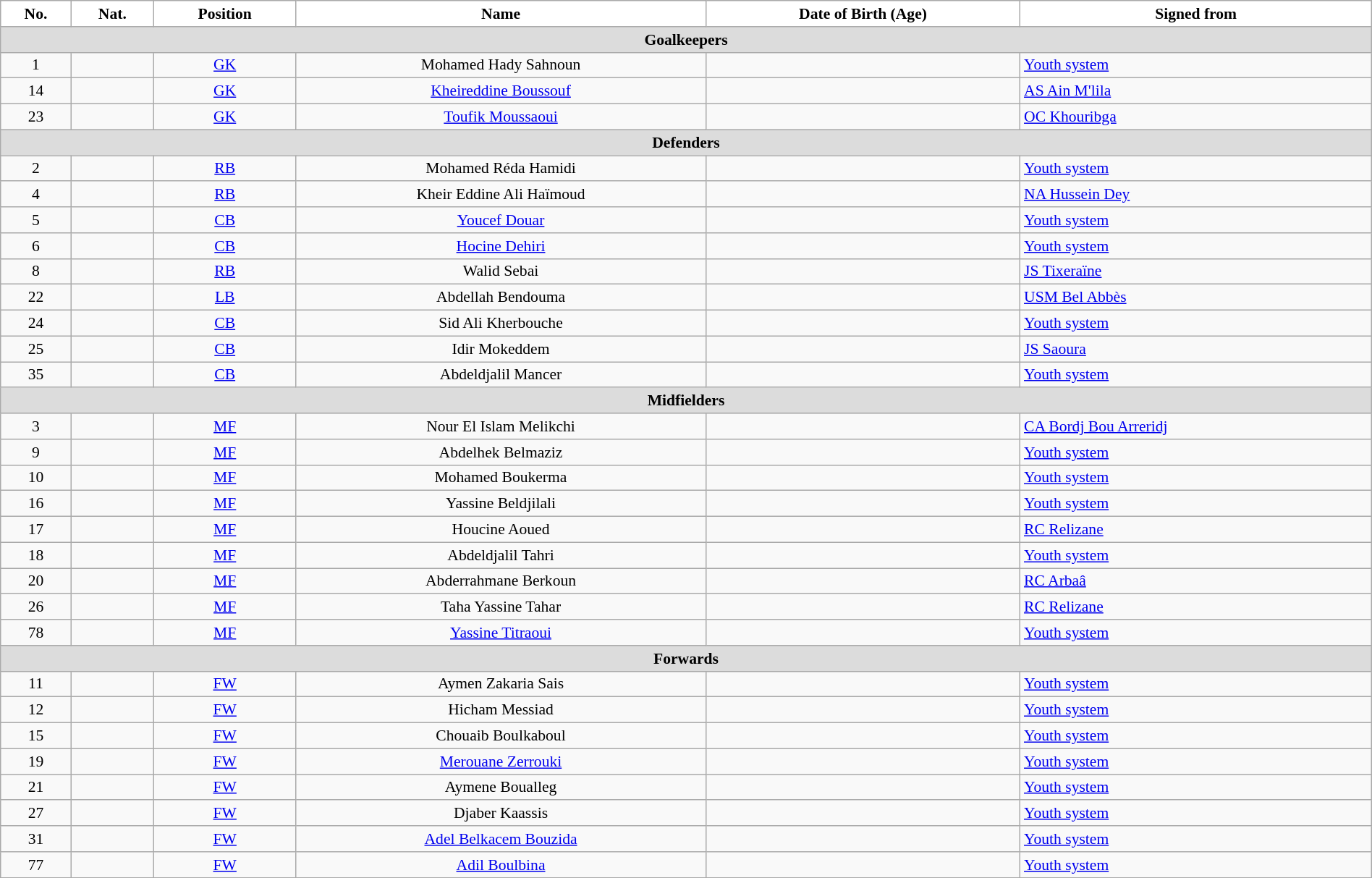<table class="wikitable" style="text-align:center; font-size:90%; width:100%">
<tr>
<th style="background:white; color:black; text-align:center;">No.</th>
<th style="background:white; color:black; text-align:center;">Nat.</th>
<th style="background:white; color:black; text-align:center;">Position</th>
<th style="background:white; color:black; text-align:center;">Name</th>
<th style="background:white; color:black; text-align:center;">Date of Birth (Age)</th>
<th style="background:white; color:black; text-align:center;">Signed from</th>
</tr>
<tr>
<th colspan=10 style="background:#DCDCDC; text-align:center;">Goalkeepers</th>
</tr>
<tr>
<td>1</td>
<td></td>
<td><a href='#'>GK</a></td>
<td>Mohamed Hady Sahnoun</td>
<td></td>
<td style="text-align:left"> <a href='#'>Youth system</a></td>
</tr>
<tr>
<td>14</td>
<td></td>
<td><a href='#'>GK</a></td>
<td><a href='#'>Kheireddine Boussouf</a></td>
<td></td>
<td style="text-align:left"> <a href='#'>AS Ain M'lila</a></td>
</tr>
<tr>
<td>23</td>
<td></td>
<td><a href='#'>GK</a></td>
<td><a href='#'>Toufik Moussaoui</a></td>
<td></td>
<td style="text-align:left"> <a href='#'>OC Khouribga</a></td>
</tr>
<tr>
<th colspan=10 style="background:#DCDCDC; text-align:center;">Defenders</th>
</tr>
<tr>
<td>2</td>
<td></td>
<td><a href='#'>RB</a></td>
<td>Mohamed Réda Hamidi</td>
<td></td>
<td style="text-align:left"> <a href='#'>Youth system</a></td>
</tr>
<tr>
<td>4</td>
<td></td>
<td><a href='#'>RB</a></td>
<td>Kheir Eddine Ali Haïmoud</td>
<td></td>
<td style="text-align:left"> <a href='#'>NA Hussein Dey</a></td>
</tr>
<tr>
<td>5</td>
<td></td>
<td><a href='#'>CB</a></td>
<td><a href='#'>Youcef Douar</a></td>
<td></td>
<td style="text-align:left"> <a href='#'>Youth system</a></td>
</tr>
<tr>
<td>6</td>
<td></td>
<td><a href='#'>CB</a></td>
<td><a href='#'>Hocine Dehiri</a></td>
<td></td>
<td style="text-align:left"> <a href='#'>Youth system</a></td>
</tr>
<tr>
<td>8</td>
<td></td>
<td><a href='#'>RB</a></td>
<td>Walid Sebai</td>
<td></td>
<td style="text-align:left"> <a href='#'>JS Tixeraïne</a></td>
</tr>
<tr>
<td>22</td>
<td></td>
<td><a href='#'>LB</a></td>
<td>Abdellah Bendouma</td>
<td></td>
<td style="text-align:left"> <a href='#'>USM Bel Abbès</a></td>
</tr>
<tr>
<td>24</td>
<td></td>
<td><a href='#'>CB</a></td>
<td>Sid Ali Kherbouche</td>
<td></td>
<td style="text-align:left"> <a href='#'>Youth system</a></td>
</tr>
<tr>
<td>25</td>
<td></td>
<td><a href='#'>CB</a></td>
<td>Idir Mokeddem</td>
<td></td>
<td style="text-align:left"> <a href='#'>JS Saoura</a></td>
</tr>
<tr>
<td>35</td>
<td></td>
<td><a href='#'>CB</a></td>
<td>Abdeldjalil Mancer</td>
<td></td>
<td style="text-align:left"> <a href='#'>Youth system</a></td>
</tr>
<tr>
<th colspan=10 style="background:#DCDCDC; text-align:center;">Midfielders</th>
</tr>
<tr>
<td>3</td>
<td></td>
<td><a href='#'>MF</a></td>
<td>Nour El Islam Melikchi</td>
<td></td>
<td style="text-align:left"> <a href='#'>CA Bordj Bou Arreridj</a></td>
</tr>
<tr>
<td>9</td>
<td></td>
<td><a href='#'>MF</a></td>
<td>Abdelhek Belmaziz</td>
<td></td>
<td style="text-align:left"> <a href='#'>Youth system</a></td>
</tr>
<tr>
<td>10</td>
<td></td>
<td><a href='#'>MF</a></td>
<td>Mohamed Boukerma</td>
<td></td>
<td style="text-align:left"> <a href='#'>Youth system</a></td>
</tr>
<tr>
<td>16</td>
<td></td>
<td><a href='#'>MF</a></td>
<td>Yassine Beldjilali</td>
<td></td>
<td style="text-align:left"> <a href='#'>Youth system</a></td>
</tr>
<tr>
<td>17</td>
<td></td>
<td><a href='#'>MF</a></td>
<td>Houcine Aoued</td>
<td></td>
<td style="text-align:left"> <a href='#'>RC Relizane</a></td>
</tr>
<tr>
<td>18</td>
<td></td>
<td><a href='#'>MF</a></td>
<td>Abdeldjalil Tahri</td>
<td></td>
<td style="text-align:left"> <a href='#'>Youth system</a></td>
</tr>
<tr>
<td>20</td>
<td></td>
<td><a href='#'>MF</a></td>
<td>Abderrahmane Berkoun</td>
<td></td>
<td style="text-align:left"> <a href='#'>RC Arbaâ</a></td>
</tr>
<tr>
<td>26</td>
<td></td>
<td><a href='#'>MF</a></td>
<td>Taha Yassine Tahar</td>
<td></td>
<td style="text-align:left"> <a href='#'>RC Relizane</a></td>
</tr>
<tr>
<td>78</td>
<td></td>
<td><a href='#'>MF</a></td>
<td><a href='#'>Yassine Titraoui</a></td>
<td></td>
<td style="text-align:left"> <a href='#'>Youth system</a></td>
</tr>
<tr>
<th colspan=10 style="background:#DCDCDC; text-align:center;">Forwards</th>
</tr>
<tr>
<td>11</td>
<td></td>
<td><a href='#'>FW</a></td>
<td>Aymen Zakaria Sais</td>
<td></td>
<td style="text-align:left"> <a href='#'>Youth system</a></td>
</tr>
<tr>
<td>12</td>
<td></td>
<td><a href='#'>FW</a></td>
<td>Hicham Messiad</td>
<td></td>
<td style="text-align:left"> <a href='#'>Youth system</a></td>
</tr>
<tr>
<td>15</td>
<td></td>
<td><a href='#'>FW</a></td>
<td>Chouaib Boulkaboul</td>
<td></td>
<td style="text-align:left"> <a href='#'>Youth system</a></td>
</tr>
<tr>
<td>19</td>
<td></td>
<td><a href='#'>FW</a></td>
<td><a href='#'>Merouane Zerrouki</a></td>
<td></td>
<td style="text-align:left"> <a href='#'>Youth system</a></td>
</tr>
<tr>
<td>21</td>
<td></td>
<td><a href='#'>FW</a></td>
<td>Aymene Boualleg</td>
<td></td>
<td style="text-align:left"> <a href='#'>Youth system</a></td>
</tr>
<tr>
<td>27</td>
<td></td>
<td><a href='#'>FW</a></td>
<td>Djaber Kaassis</td>
<td></td>
<td style="text-align:left"> <a href='#'>Youth system</a></td>
</tr>
<tr>
<td>31</td>
<td></td>
<td><a href='#'>FW</a></td>
<td><a href='#'>Adel Belkacem Bouzida</a></td>
<td></td>
<td style="text-align:left"> <a href='#'>Youth system</a></td>
</tr>
<tr>
<td>77</td>
<td></td>
<td><a href='#'>FW</a></td>
<td><a href='#'>Adil Boulbina</a></td>
<td></td>
<td style="text-align:left"> <a href='#'>Youth system</a></td>
</tr>
<tr>
</tr>
</table>
